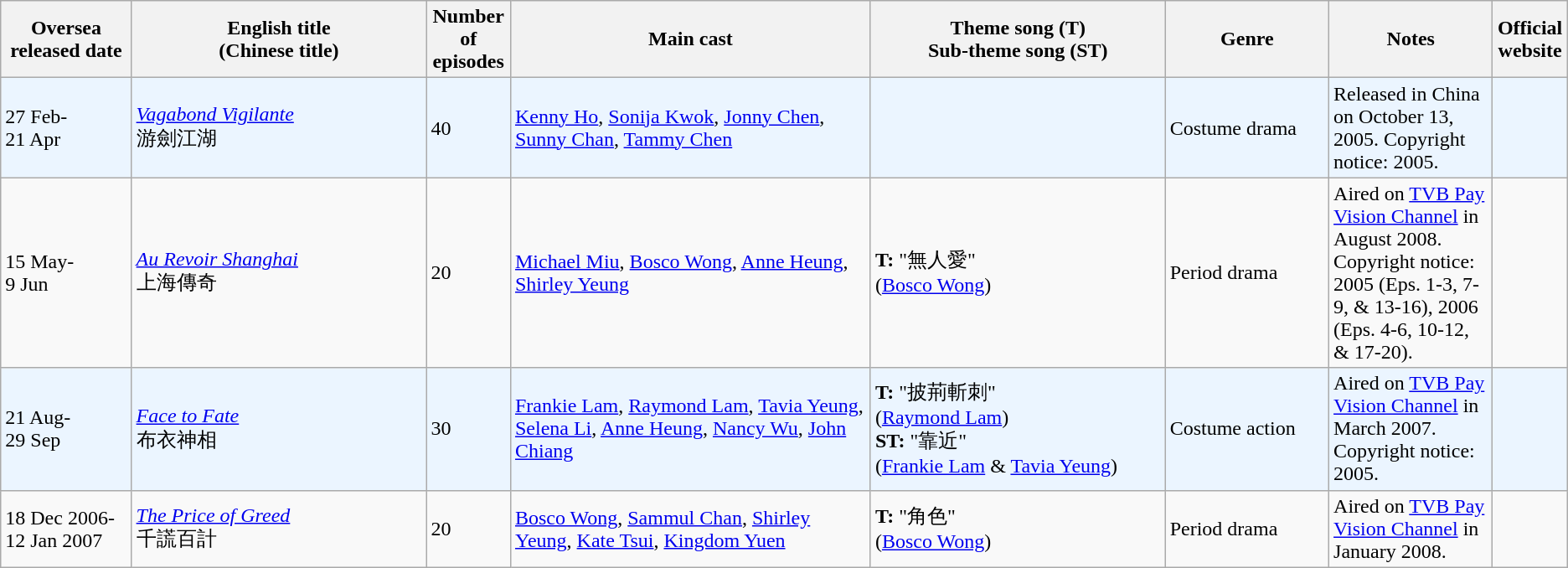<table class="wikitable">
<tr>
<th align=center width=8% bgcolor="silver">Oversea <br> released date</th>
<th align=center width=18% bgcolor="silver">English title <br> (Chinese title)</th>
<th align=center width=5% bgcolor="silver">Number of episodes</th>
<th align=center width=22% bgcolor="silver">Main cast</th>
<th align=center width=18% bgcolor="silver">Theme song (T) <br>Sub-theme song (ST)</th>
<th align=center width=10% bgcolor="silver">Genre</th>
<th align=center width=10% bgcolor="silver">Notes</th>
<th align=center width=1% bgcolor="silver">Official website</th>
</tr>
<tr ---- bgcolor="ebf5ff">
<td>27 Feb-<br> 21 Apr</td>
<td><em><a href='#'>Vagabond Vigilante</a></em> <br> 游劍江湖</td>
<td>40</td>
<td><a href='#'>Kenny Ho</a>, <a href='#'>Sonija Kwok</a>, <a href='#'>Jonny Chen</a>, <a href='#'>Sunny Chan</a>, <a href='#'>Tammy Chen</a></td>
<td></td>
<td>Costume drama</td>
<td>Released in China on October 13, 2005. Copyright notice: 2005.</td>
<td></td>
</tr>
<tr>
<td>15 May-<br> 9 Jun</td>
<td><em><a href='#'>Au Revoir Shanghai</a></em> <br> 上海傳奇</td>
<td>20</td>
<td><a href='#'>Michael Miu</a>, <a href='#'>Bosco Wong</a>, <a href='#'>Anne Heung</a>, <a href='#'>Shirley Yeung</a></td>
<td><strong>T:</strong> "無人愛" <br> (<a href='#'>Bosco Wong</a>)</td>
<td>Period drama</td>
<td>Aired on <a href='#'>TVB Pay Vision Channel</a> in August 2008. Copyright notice: 2005 (Eps. 1-3, 7-9, & 13-16), 2006 (Eps. 4-6, 10-12, & 17-20).</td>
<td></td>
</tr>
<tr ---- bgcolor="ebf5ff">
<td>21 Aug-<br> 29 Sep</td>
<td><em><a href='#'>Face to Fate</a></em> <br> 布衣神相</td>
<td>30</td>
<td><a href='#'>Frankie Lam</a>, <a href='#'>Raymond Lam</a>, <a href='#'>Tavia Yeung</a>, <a href='#'>Selena Li</a>, <a href='#'>Anne Heung</a>, <a href='#'>Nancy Wu</a>, <a href='#'>John Chiang</a></td>
<td><strong>T:</strong> "披荊斬刺" <br> (<a href='#'>Raymond Lam</a>) <br> <strong>ST:</strong> "靠近" <br> (<a href='#'>Frankie Lam</a> & <a href='#'>Tavia Yeung</a>)</td>
<td>Costume action</td>
<td>Aired on <a href='#'>TVB Pay Vision Channel</a> in March 2007. Copyright notice: 2005.</td>
<td> </td>
</tr>
<tr>
<td>18 Dec 2006-<br> 12 Jan 2007</td>
<td><em><a href='#'>The Price of Greed</a></em> <br> 千謊百計</td>
<td>20</td>
<td><a href='#'>Bosco Wong</a>, <a href='#'>Sammul Chan</a>, <a href='#'>Shirley Yeung</a>, <a href='#'>Kate Tsui</a>, <a href='#'>Kingdom Yuen</a></td>
<td><strong>T:</strong> "角色" <br> (<a href='#'>Bosco Wong</a>)</td>
<td>Period drama</td>
<td>Aired on <a href='#'>TVB Pay Vision Channel</a> in January 2008.</td>
<td></td>
</tr>
</table>
